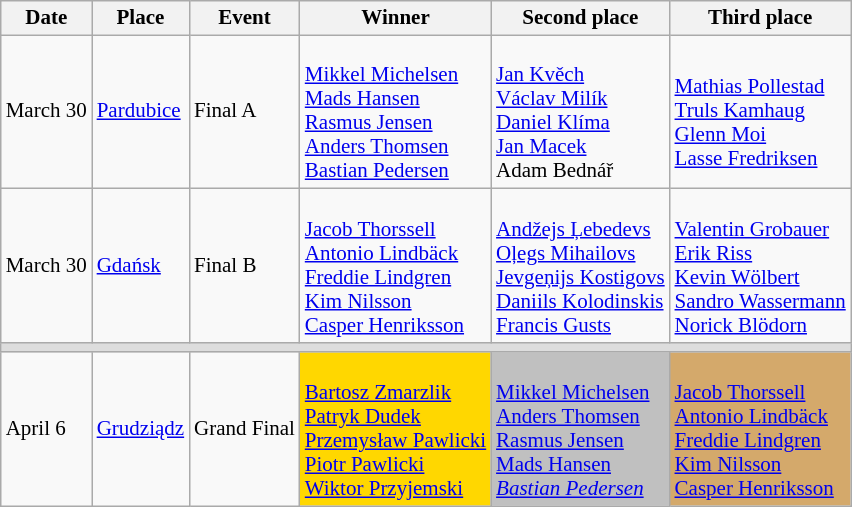<table class=wikitable style="font-size:14px">
<tr>
<th>Date</th>
<th>Place</th>
<th>Event</th>
<th>Winner</th>
<th>Second place</th>
<th>Third place</th>
</tr>
<tr>
<td>March 30</td>
<td> <a href='#'>Pardubice</a></td>
<td>Final A  </td>
<td><strong></strong><br><a href='#'>Mikkel Michelsen</a><br><a href='#'>Mads Hansen</a><br><a href='#'>Rasmus Jensen</a><br><a href='#'>Anders Thomsen</a><br><a href='#'>Bastian Pedersen</a></td>
<td><strong></strong><br><a href='#'>Jan Kvěch</a><br><a href='#'>Václav Milík</a><br><a href='#'>Daniel Klíma</a><br><a href='#'>Jan Macek</a><br>Adam Bednář</td>
<td><strong></strong><br><a href='#'>Mathias Pollestad</a><br><a href='#'>Truls Kamhaug</a><br><a href='#'>Glenn Moi</a><br><a href='#'>Lasse Fredriksen</a></td>
</tr>
<tr>
<td>March 30</td>
<td> <a href='#'>Gdańsk</a></td>
<td>Final B </td>
<td><strong></strong><br><a href='#'>Jacob Thorssell</a><br><a href='#'>Antonio Lindbäck</a><br><a href='#'>Freddie Lindgren</a><br><a href='#'>Kim Nilsson</a><br><a href='#'>Casper Henriksson</a></td>
<td><strong></strong><br><a href='#'>Andžejs Ļebedevs</a><br><a href='#'>Oļegs Mihailovs</a><br><a href='#'>Jevgeņijs Kostigovs</a><br><a href='#'>Daniils Kolodinskis</a><br><a href='#'>Francis Gusts</a></td>
<td><strong></strong><br><a href='#'>Valentin Grobauer</a><br><a href='#'>Erik Riss</a><br><a href='#'>Kevin Wölbert</a><br><a href='#'>Sandro Wassermann</a><br><a href='#'>Norick Blödorn</a></td>
</tr>
<tr bgcolor=#DDDDDD>
<td colspan=7></td>
</tr>
<tr>
<td>April 6</td>
<td> <a href='#'>Grudziądz</a></td>
<td>Grand Final</td>
<td bgcolor=gold><strong></strong> <br><a href='#'>Bartosz Zmarzlik</a><br><a href='#'>Patryk Dudek</a><br><a href='#'>Przemysław Pawlicki</a><br><a href='#'>Piotr Pawlicki</a><br><a href='#'>Wiktor Przyjemski</a></td>
<td bgcolor=silver><strong></strong> <br><a href='#'>Mikkel Michelsen</a><br><a href='#'>Anders Thomsen</a><br><a href='#'>Rasmus Jensen</a><br><a href='#'>Mads Hansen</a><br><em><a href='#'>Bastian Pedersen</a></em></td>
<td bgcolor=d4a96b><strong></strong> <br><a href='#'>Jacob Thorssell</a><br><a href='#'>Antonio Lindbäck</a><br><a href='#'>Freddie Lindgren</a><br><a href='#'>Kim Nilsson</a><br><a href='#'>Casper Henriksson</a></td>
</tr>
</table>
